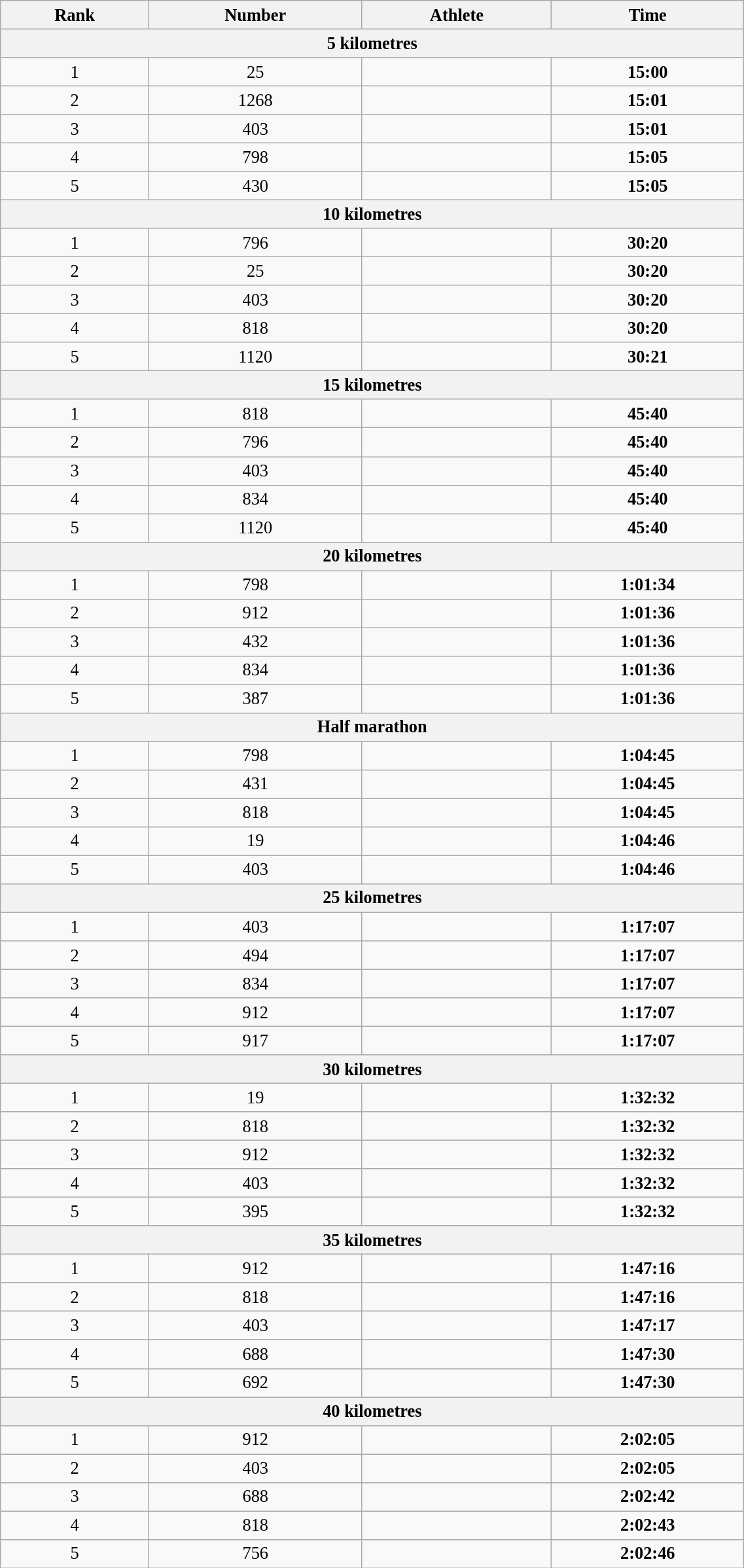<table class="wikitable" style=" text-align:center; font-size:110%;" width="60%">
<tr>
<th>Rank</th>
<th>Number</th>
<th>Athlete</th>
<th>Time</th>
</tr>
<tr>
<th colspan="4">5 kilometres</th>
</tr>
<tr>
<td>1</td>
<td>25</td>
<td align=left></td>
<td><strong>15:00</strong></td>
</tr>
<tr>
<td>2</td>
<td>1268</td>
<td align=left></td>
<td><strong>15:01</strong></td>
</tr>
<tr>
<td>3</td>
<td>403</td>
<td align=left></td>
<td><strong>15:01</strong></td>
</tr>
<tr>
<td>4</td>
<td>798</td>
<td align=left></td>
<td><strong>15:05</strong></td>
</tr>
<tr>
<td>5</td>
<td>430</td>
<td align=left></td>
<td><strong>15:05</strong></td>
</tr>
<tr>
<th colspan="4">10 kilometres</th>
</tr>
<tr>
<td>1</td>
<td>796</td>
<td align=left></td>
<td><strong>30:20</strong></td>
</tr>
<tr>
<td>2</td>
<td>25</td>
<td align=left></td>
<td><strong>30:20</strong></td>
</tr>
<tr>
<td>3</td>
<td>403</td>
<td align=left></td>
<td><strong>30:20</strong></td>
</tr>
<tr>
<td>4</td>
<td>818</td>
<td align=left></td>
<td><strong>30:20</strong></td>
</tr>
<tr>
<td>5</td>
<td>1120</td>
<td align=left></td>
<td><strong>30:21</strong></td>
</tr>
<tr>
<th colspan="4">15 kilometres</th>
</tr>
<tr>
<td>1</td>
<td>818</td>
<td align=left></td>
<td><strong>45:40</strong></td>
</tr>
<tr>
<td>2</td>
<td>796</td>
<td align=left></td>
<td><strong>45:40</strong></td>
</tr>
<tr>
<td>3</td>
<td>403</td>
<td align=left></td>
<td><strong>45:40</strong></td>
</tr>
<tr>
<td>4</td>
<td>834</td>
<td align=left></td>
<td><strong>45:40</strong></td>
</tr>
<tr>
<td>5</td>
<td>1120</td>
<td align=left></td>
<td><strong>45:40</strong></td>
</tr>
<tr>
<th colspan="4">20 kilometres</th>
</tr>
<tr>
<td>1</td>
<td>798</td>
<td align=left></td>
<td><strong>1:01:34</strong></td>
</tr>
<tr>
<td>2</td>
<td>912</td>
<td align=left></td>
<td><strong>1:01:36</strong></td>
</tr>
<tr>
<td>3</td>
<td>432</td>
<td align=left></td>
<td><strong>1:01:36</strong></td>
</tr>
<tr>
<td>4</td>
<td>834</td>
<td align=left></td>
<td><strong>1:01:36</strong></td>
</tr>
<tr>
<td>5</td>
<td>387</td>
<td align=left></td>
<td><strong>1:01:36</strong></td>
</tr>
<tr>
<th colspan="4">Half marathon</th>
</tr>
<tr>
<td>1</td>
<td>798</td>
<td align=left></td>
<td><strong>1:04:45</strong></td>
</tr>
<tr>
<td>2</td>
<td>431</td>
<td align=left></td>
<td><strong>1:04:45</strong></td>
</tr>
<tr>
<td>3</td>
<td>818</td>
<td align=left></td>
<td><strong>1:04:45</strong></td>
</tr>
<tr>
<td>4</td>
<td>19</td>
<td align=left></td>
<td><strong>1:04:46</strong></td>
</tr>
<tr>
<td>5</td>
<td>403</td>
<td align=left></td>
<td><strong>1:04:46</strong></td>
</tr>
<tr>
<th colspan="4">25 kilometres</th>
</tr>
<tr>
<td>1</td>
<td>403</td>
<td align=left></td>
<td><strong>1:17:07</strong></td>
</tr>
<tr>
<td>2</td>
<td>494</td>
<td align=left></td>
<td><strong>1:17:07</strong></td>
</tr>
<tr>
<td>3</td>
<td>834</td>
<td align=left></td>
<td><strong>1:17:07</strong></td>
</tr>
<tr>
<td>4</td>
<td>912</td>
<td align=left></td>
<td><strong>1:17:07</strong></td>
</tr>
<tr>
<td>5</td>
<td>917</td>
<td align=left></td>
<td><strong>1:17:07</strong></td>
</tr>
<tr>
<th colspan="4">30 kilometres</th>
</tr>
<tr>
<td>1</td>
<td>19</td>
<td align=left></td>
<td><strong>1:32:32</strong></td>
</tr>
<tr>
<td>2</td>
<td>818</td>
<td align=left></td>
<td><strong>1:32:32</strong></td>
</tr>
<tr>
<td>3</td>
<td>912</td>
<td align=left></td>
<td><strong>1:32:32</strong></td>
</tr>
<tr>
<td>4</td>
<td>403</td>
<td align=left></td>
<td><strong>1:32:32</strong></td>
</tr>
<tr>
<td>5</td>
<td>395</td>
<td align=left></td>
<td><strong>1:32:32</strong></td>
</tr>
<tr>
<th colspan="4">35 kilometres</th>
</tr>
<tr>
<td>1</td>
<td>912</td>
<td align=left></td>
<td><strong>1:47:16</strong></td>
</tr>
<tr>
<td>2</td>
<td>818</td>
<td align=left></td>
<td><strong>1:47:16</strong></td>
</tr>
<tr>
<td>3</td>
<td>403</td>
<td align=left></td>
<td><strong>1:47:17</strong></td>
</tr>
<tr>
<td>4</td>
<td>688</td>
<td align=left></td>
<td><strong>1:47:30</strong></td>
</tr>
<tr>
<td>5</td>
<td>692</td>
<td align=left></td>
<td><strong>1:47:30</strong></td>
</tr>
<tr>
<th colspan="4">40 kilometres</th>
</tr>
<tr>
<td>1</td>
<td>912</td>
<td align=left></td>
<td><strong>2:02:05</strong></td>
</tr>
<tr>
<td>2</td>
<td>403</td>
<td align=left></td>
<td><strong>2:02:05</strong></td>
</tr>
<tr>
<td>3</td>
<td>688</td>
<td align=left></td>
<td><strong>2:02:42</strong></td>
</tr>
<tr>
<td>4</td>
<td>818</td>
<td align=left></td>
<td><strong>2:02:43</strong></td>
</tr>
<tr>
<td>5</td>
<td>756</td>
<td align=left></td>
<td><strong>2:02:46</strong></td>
</tr>
</table>
